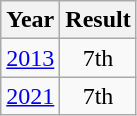<table class="wikitable" style="text-align:center">
<tr>
<th>Year</th>
<th>Result</th>
</tr>
<tr>
<td><a href='#'>2013</a></td>
<td>7th</td>
</tr>
<tr>
<td><a href='#'>2021</a></td>
<td>7th</td>
</tr>
</table>
